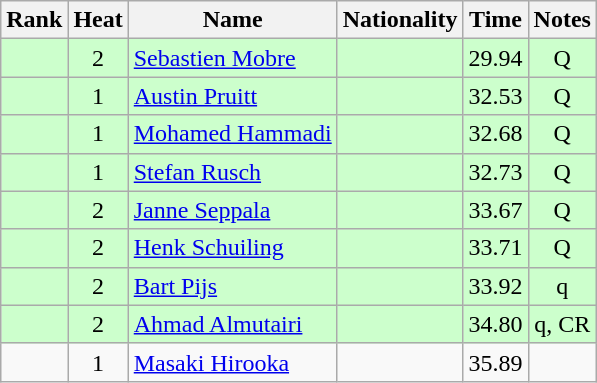<table class="wikitable sortable" style="text-align:center">
<tr>
<th>Rank</th>
<th>Heat</th>
<th>Name</th>
<th>Nationality</th>
<th>Time</th>
<th>Notes</th>
</tr>
<tr bgcolor=ccffcc>
<td></td>
<td>2</td>
<td align=left><a href='#'>Sebastien Mobre</a></td>
<td align=left></td>
<td>29.94</td>
<td>Q</td>
</tr>
<tr bgcolor=ccffcc>
<td></td>
<td>1</td>
<td align=left><a href='#'>Austin Pruitt</a></td>
<td align=left></td>
<td>32.53</td>
<td>Q</td>
</tr>
<tr bgcolor=ccffcc>
<td></td>
<td>1</td>
<td align=left><a href='#'>Mohamed Hammadi</a></td>
<td align=left></td>
<td>32.68</td>
<td>Q</td>
</tr>
<tr bgcolor=ccffcc>
<td></td>
<td>1</td>
<td align=left><a href='#'>Stefan Rusch</a></td>
<td align=left></td>
<td>32.73</td>
<td>Q</td>
</tr>
<tr bgcolor=ccffcc>
<td></td>
<td>2</td>
<td align=left><a href='#'>Janne Seppala</a></td>
<td align=left></td>
<td>33.67</td>
<td>Q</td>
</tr>
<tr bgcolor=ccffcc>
<td></td>
<td>2</td>
<td align=left><a href='#'>Henk Schuiling</a></td>
<td align=left></td>
<td>33.71</td>
<td>Q</td>
</tr>
<tr bgcolor=ccffcc>
<td></td>
<td>2</td>
<td align=left><a href='#'>Bart Pijs</a></td>
<td align=left></td>
<td>33.92</td>
<td>q</td>
</tr>
<tr bgcolor=ccffcc>
<td></td>
<td>2</td>
<td align=left><a href='#'>Ahmad Almutairi</a></td>
<td align=left></td>
<td>34.80</td>
<td>q, CR</td>
</tr>
<tr>
<td></td>
<td>1</td>
<td align=left><a href='#'>Masaki Hirooka</a></td>
<td align=left></td>
<td>35.89</td>
<td></td>
</tr>
</table>
